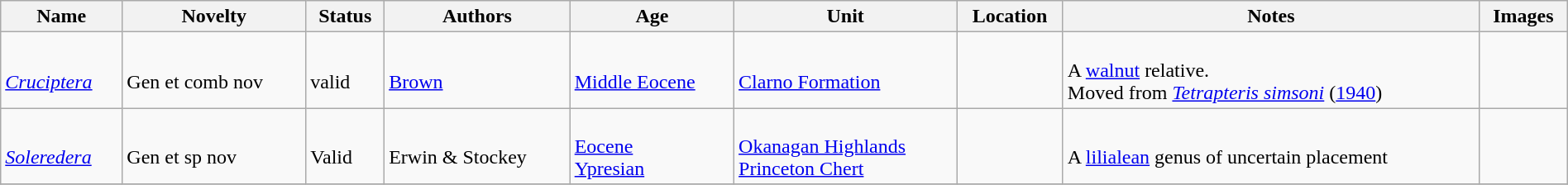<table class="wikitable sortable" align="center" width="100%">
<tr>
<th>Name</th>
<th>Novelty</th>
<th>Status</th>
<th>Authors</th>
<th>Age</th>
<th>Unit</th>
<th>Location</th>
<th>Notes</th>
<th>Images</th>
</tr>
<tr>
<td><br><em><a href='#'>Cruciptera</a></em></td>
<td><br>Gen et comb nov</td>
<td><br>valid</td>
<td><br><a href='#'>Brown</a></td>
<td><br><a href='#'>Middle Eocene</a></td>
<td><br><a href='#'>Clarno Formation</a></td>
<td><br><br></td>
<td><br>A <a href='#'>walnut</a> relative.<br> Moved from <em><a href='#'>Tetrapteris simsoni</a></em> (<a href='#'>1940</a>)</td>
<td></td>
</tr>
<tr>
<td><br><em><a href='#'>Soleredera</a></em></td>
<td><br>Gen et sp nov</td>
<td><br>Valid</td>
<td><br>Erwin & Stockey</td>
<td><br><a href='#'>Eocene</a><br><a href='#'>Ypresian</a></td>
<td><br><a href='#'>Okanagan Highlands</a><br><a href='#'>Princeton Chert</a></td>
<td><br><br></td>
<td><br>A <a href='#'>lilialean</a> genus of uncertain placement</td>
<td></td>
</tr>
<tr>
</tr>
</table>
